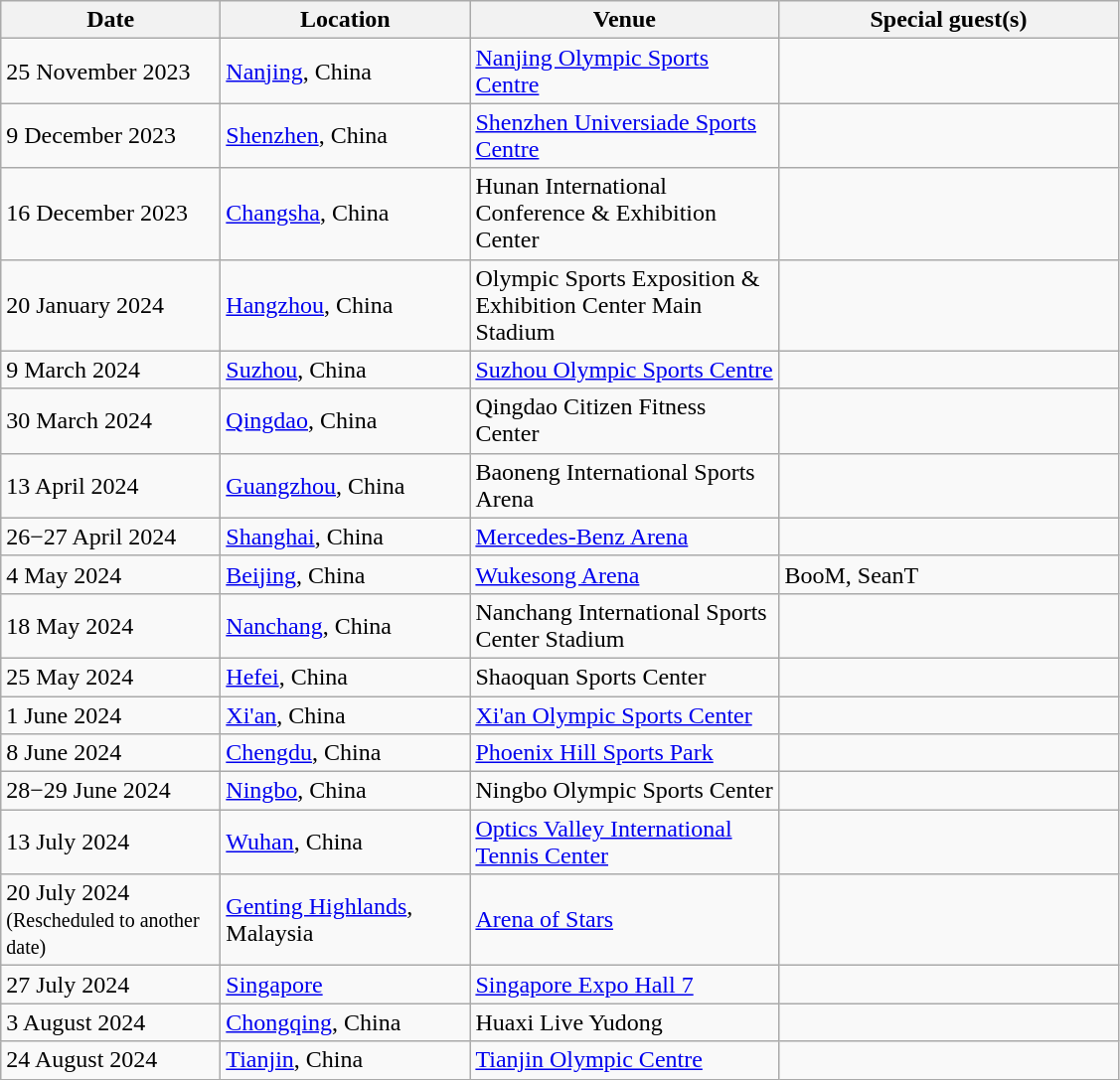<table class="wikitable">
<tr>
<th width="140px">Date</th>
<th width="160px">Location</th>
<th width="200px">Venue</th>
<th width="220px">Special guest(s)</th>
</tr>
<tr>
<td>25 November 2023</td>
<td><a href='#'>Nanjing</a>, China</td>
<td><a href='#'>Nanjing Olympic Sports Centre</a></td>
<td></td>
</tr>
<tr>
<td>9 December 2023</td>
<td><a href='#'>Shenzhen</a>, China</td>
<td><a href='#'>Shenzhen Universiade Sports Centre</a></td>
<td></td>
</tr>
<tr>
<td>16 December 2023</td>
<td><a href='#'>Changsha</a>, China</td>
<td>Hunan International Conference & Exhibition Center</td>
<td></td>
</tr>
<tr>
<td>20 January 2024</td>
<td><a href='#'>Hangzhou</a>, China</td>
<td>Olympic Sports Exposition & Exhibition Center Main Stadium</td>
<td></td>
</tr>
<tr>
<td>9 March 2024</td>
<td><a href='#'>Suzhou</a>, China</td>
<td><a href='#'>Suzhou Olympic Sports Centre</a></td>
<td></td>
</tr>
<tr>
<td>30 March 2024</td>
<td><a href='#'>Qingdao</a>, China</td>
<td>Qingdao Citizen Fitness Center</td>
<td></td>
</tr>
<tr>
<td>13 April 2024</td>
<td><a href='#'>Guangzhou</a>, China</td>
<td>Baoneng International Sports Arena</td>
<td></td>
</tr>
<tr>
<td>26−27 April 2024</td>
<td><a href='#'>Shanghai</a>, China</td>
<td><a href='#'>Mercedes-Benz Arena</a></td>
<td></td>
</tr>
<tr>
<td>4 May 2024</td>
<td><a href='#'>Beijing</a>, China</td>
<td><a href='#'>Wukesong Arena</a></td>
<td>BooM, SeanT</td>
</tr>
<tr>
<td>18 May 2024</td>
<td><a href='#'>Nanchang</a>, China</td>
<td>Nanchang International Sports Center Stadium</td>
<td></td>
</tr>
<tr>
<td>25 May 2024</td>
<td><a href='#'>Hefei</a>, China</td>
<td>Shaoquan Sports Center</td>
<td></td>
</tr>
<tr>
<td>1 June 2024</td>
<td><a href='#'>Xi'an</a>, China</td>
<td><a href='#'>Xi'an Olympic Sports Center</a></td>
<td></td>
</tr>
<tr>
<td>8 June 2024</td>
<td><a href='#'>Chengdu</a>, China</td>
<td><a href='#'>Phoenix Hill Sports Park</a></td>
<td></td>
</tr>
<tr>
<td>28−29 June 2024</td>
<td><a href='#'>Ningbo</a>, China</td>
<td>Ningbo Olympic Sports Center</td>
<td></td>
</tr>
<tr>
<td>13 July 2024</td>
<td><a href='#'>Wuhan</a>, China</td>
<td><a href='#'>Optics Valley International Tennis Center</a></td>
<td></td>
</tr>
<tr>
<td>20 July 2024<br><small>(Rescheduled to another date)</small></td>
<td><a href='#'>Genting Highlands</a>, Malaysia</td>
<td><a href='#'>Arena of Stars</a></td>
<td></td>
</tr>
<tr>
<td>27 July 2024</td>
<td><a href='#'>Singapore</a></td>
<td><a href='#'>Singapore Expo Hall 7</a></td>
<td></td>
</tr>
<tr>
<td>3 August 2024</td>
<td><a href='#'>Chongqing</a>, China</td>
<td>Huaxi Live Yudong</td>
<td></td>
</tr>
<tr>
<td>24 August 2024</td>
<td><a href='#'>Tianjin</a>, China</td>
<td><a href='#'>Tianjin Olympic Centre</a></td>
<td></td>
</tr>
</table>
